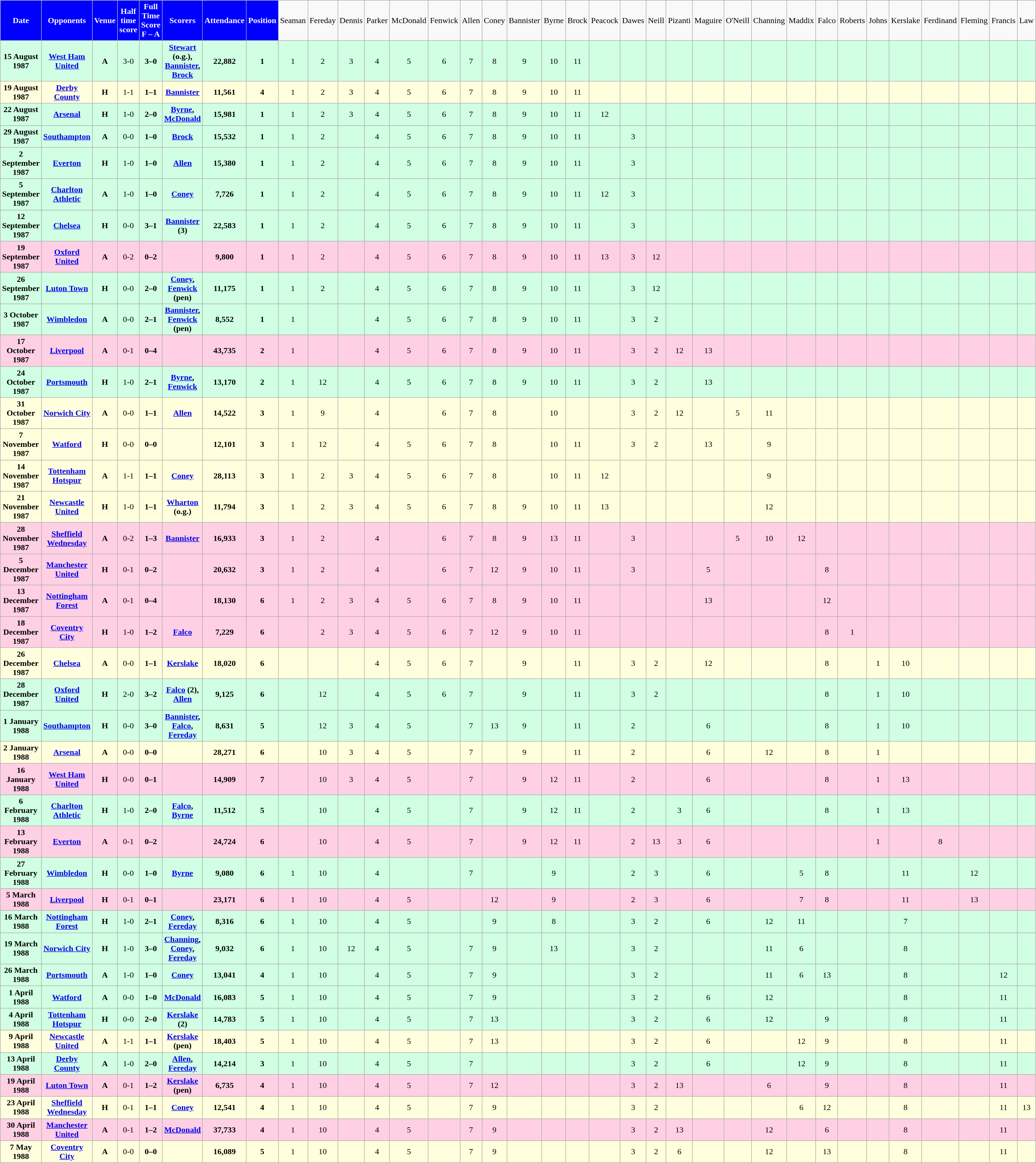<table class="wikitable sortable" style="font-size:100%; text-align:center">
<tr>
<th style="background:#0000FF; color:white; text-align:center;">Date</th>
<th style="background:#0000FF; color:white; text-align:center;">Opponents</th>
<th style="background:#0000FF; color:white; text-align:center;">Venue</th>
<th style="background:#0000FF; color:white; text-align:center;">Half time score</th>
<th style="background:#0000FF; color:white; text-align:center;">Full Time Score<br><strong>F – A</strong></th>
<th style="background:#0000FF; color:white; text-align:center;">Scorers</th>
<th style="background:#0000FF; color:white; text-align:center;">Attendance</th>
<th style="background:#0000FF; color:white; text-align:center;">Position</th>
<td>Seaman</td>
<td>Fereday</td>
<td>Dennis</td>
<td>Parker</td>
<td>McDonald</td>
<td>Fenwick</td>
<td>Allen</td>
<td>Coney</td>
<td>Bannister</td>
<td>Byrne</td>
<td>Brock</td>
<td>Peacock</td>
<td>Dawes</td>
<td>Neill</td>
<td>Pizanti</td>
<td>Maguire</td>
<td>O'Neill</td>
<td>Channing</td>
<td>Maddix</td>
<td>Falco</td>
<td>Roberts</td>
<td>Johns</td>
<td>Kerslake</td>
<td>Ferdinand</td>
<td>Fleming</td>
<td>Francis</td>
<td>Law</td>
</tr>
<tr style="background-color: #d0ffe3;">
<td><strong>15 August 1987</strong></td>
<td><a href='#'><strong>West Ham United</strong></a></td>
<td><strong>A</strong></td>
<td>3-0</td>
<td><strong>3–0</strong></td>
<td><strong><a href='#'>Stewart</a> (o.g.), <a href='#'>Bannister</a>, <a href='#'>Brock</a></strong></td>
<td><strong>22,882</strong></td>
<td><strong>1</strong></td>
<td>1</td>
<td>2</td>
<td>3</td>
<td>4</td>
<td>5</td>
<td>6</td>
<td>7</td>
<td>8</td>
<td>9</td>
<td>10</td>
<td>11</td>
<td></td>
<td></td>
<td></td>
<td></td>
<td></td>
<td></td>
<td></td>
<td></td>
<td></td>
<td></td>
<td></td>
<td></td>
<td></td>
<td></td>
<td></td>
<td></td>
</tr>
<tr style="background-color: #ffffdd;">
<td><strong>19 August 1987</strong></td>
<td><a href='#'><strong>Derby County</strong></a></td>
<td><strong>H</strong></td>
<td>1-1</td>
<td><strong>1–1</strong></td>
<td><a href='#'><strong>Bannister</strong></a></td>
<td><strong>11,561</strong></td>
<td><strong>4</strong></td>
<td>1</td>
<td>2</td>
<td>3</td>
<td>4</td>
<td>5</td>
<td>6</td>
<td>7</td>
<td>8</td>
<td>9</td>
<td>10</td>
<td>11</td>
<td></td>
<td></td>
<td></td>
<td></td>
<td></td>
<td></td>
<td></td>
<td></td>
<td></td>
<td></td>
<td></td>
<td></td>
<td></td>
<td></td>
<td></td>
<td></td>
</tr>
<tr style="background-color: #d0ffe3;">
<td><strong>22 August 1987</strong></td>
<td><a href='#'><strong>Arsenal</strong></a></td>
<td><strong>H</strong></td>
<td>1-0</td>
<td><strong>2–0</strong></td>
<td><strong><a href='#'>Byrne</a>, <a href='#'>McDonald</a></strong></td>
<td><strong>15,981</strong></td>
<td><strong>1</strong></td>
<td>1</td>
<td>2</td>
<td>3</td>
<td>4</td>
<td>5</td>
<td>6</td>
<td>7</td>
<td>8</td>
<td>9</td>
<td>10</td>
<td>11</td>
<td>12</td>
<td></td>
<td></td>
<td></td>
<td></td>
<td></td>
<td></td>
<td></td>
<td></td>
<td></td>
<td></td>
<td></td>
<td></td>
<td></td>
<td></td>
<td></td>
</tr>
<tr style="background-color: #d0ffe3;">
<td><strong>29 August 1987</strong></td>
<td><a href='#'><strong>Southampton</strong></a></td>
<td><strong>A</strong></td>
<td>0-0</td>
<td><strong>1–0</strong></td>
<td><a href='#'><strong>Brock</strong></a></td>
<td><strong>15,532</strong></td>
<td><strong>1</strong></td>
<td>1</td>
<td>2</td>
<td></td>
<td>4</td>
<td>5</td>
<td>6</td>
<td>7</td>
<td>8</td>
<td>9</td>
<td>10</td>
<td>11</td>
<td></td>
<td>3</td>
<td></td>
<td></td>
<td></td>
<td></td>
<td></td>
<td></td>
<td></td>
<td></td>
<td></td>
<td></td>
<td></td>
<td></td>
<td></td>
<td></td>
</tr>
<tr style="background-color: #d0ffe3;">
<td><strong>2 September 1987</strong></td>
<td><a href='#'><strong>Everton</strong></a></td>
<td><strong>H</strong></td>
<td>1-0</td>
<td><strong>1–0</strong></td>
<td><a href='#'><strong>Allen</strong></a></td>
<td><strong>15,380</strong></td>
<td><strong>1</strong></td>
<td>1</td>
<td>2</td>
<td></td>
<td>4</td>
<td>5</td>
<td>6</td>
<td>7</td>
<td>8</td>
<td>9</td>
<td>10</td>
<td>11</td>
<td></td>
<td>3</td>
<td></td>
<td></td>
<td></td>
<td></td>
<td></td>
<td></td>
<td></td>
<td></td>
<td></td>
<td></td>
<td></td>
<td></td>
<td></td>
<td></td>
</tr>
<tr style="background-color: #d0ffe3;">
<td><strong>5 September 1987</strong></td>
<td><a href='#'><strong>Charlton Athletic</strong></a></td>
<td><strong>A</strong></td>
<td>1-0</td>
<td><strong>1–0</strong></td>
<td><a href='#'><strong>Coney</strong></a></td>
<td><strong>7,726</strong></td>
<td><strong>1</strong></td>
<td>1</td>
<td>2</td>
<td></td>
<td>4</td>
<td>5</td>
<td>6</td>
<td>7</td>
<td>8</td>
<td>9</td>
<td>10</td>
<td>11</td>
<td>12</td>
<td>3</td>
<td></td>
<td></td>
<td></td>
<td></td>
<td></td>
<td></td>
<td></td>
<td></td>
<td></td>
<td></td>
<td></td>
<td></td>
<td></td>
<td></td>
</tr>
<tr style="background-color: #d0ffe3;">
<td><strong>12 September 1987</strong></td>
<td><a href='#'><strong>Chelsea</strong></a></td>
<td><strong>H</strong></td>
<td>0-0</td>
<td><strong>3–1</strong></td>
<td><strong><a href='#'>Bannister</a> (3)</strong></td>
<td><strong>22,583</strong></td>
<td><strong>1</strong></td>
<td>1</td>
<td>2</td>
<td></td>
<td>4</td>
<td>5</td>
<td>6</td>
<td>7</td>
<td>8</td>
<td>9</td>
<td>10</td>
<td>11</td>
<td></td>
<td>3</td>
<td></td>
<td></td>
<td></td>
<td></td>
<td></td>
<td></td>
<td></td>
<td></td>
<td></td>
<td></td>
<td></td>
<td></td>
<td></td>
<td></td>
</tr>
<tr style="background-color: #ffd0e3;">
<td><strong>19 September 1987</strong></td>
<td><a href='#'><strong>Oxford United</strong></a></td>
<td><strong>A</strong></td>
<td>0-2</td>
<td><strong>0–2</strong></td>
<td></td>
<td><strong>9,800</strong></td>
<td><strong>1</strong></td>
<td>1</td>
<td>2</td>
<td></td>
<td>4</td>
<td>5</td>
<td>6</td>
<td>7</td>
<td>8</td>
<td>9</td>
<td>10</td>
<td>11</td>
<td>13</td>
<td>3</td>
<td>12</td>
<td></td>
<td></td>
<td></td>
<td></td>
<td></td>
<td></td>
<td></td>
<td></td>
<td></td>
<td></td>
<td></td>
<td></td>
<td></td>
</tr>
<tr style="background-color: #d0ffe3;">
<td><strong>26 September 1987</strong></td>
<td><a href='#'><strong>Luton Town</strong></a></td>
<td><strong>H</strong></td>
<td>0-0</td>
<td><strong>2–0</strong></td>
<td><strong><a href='#'>Coney</a>, <a href='#'>Fenwick</a> (pen)</strong></td>
<td><strong>11,175</strong></td>
<td><strong>1</strong></td>
<td>1</td>
<td>2</td>
<td></td>
<td>4</td>
<td>5</td>
<td>6</td>
<td>7</td>
<td>8</td>
<td>9</td>
<td>10</td>
<td>11</td>
<td></td>
<td>3</td>
<td>12</td>
<td></td>
<td></td>
<td></td>
<td></td>
<td></td>
<td></td>
<td></td>
<td></td>
<td></td>
<td></td>
<td></td>
<td></td>
<td></td>
</tr>
<tr style="background-color: #d0ffe3;">
<td><strong>3 October 1987</strong></td>
<td><a href='#'><strong>Wimbledon</strong></a></td>
<td><strong>A</strong></td>
<td>0-0</td>
<td><strong>2–1</strong></td>
<td><strong><a href='#'>Bannister</a>, <a href='#'>Fenwick</a> (pen)</strong></td>
<td><strong>8,552</strong></td>
<td><strong>1</strong></td>
<td>1</td>
<td></td>
<td></td>
<td>4</td>
<td>5</td>
<td>6</td>
<td>7</td>
<td>8</td>
<td>9</td>
<td>10</td>
<td>11</td>
<td></td>
<td>3</td>
<td>2</td>
<td></td>
<td></td>
<td></td>
<td></td>
<td></td>
<td></td>
<td></td>
<td></td>
<td></td>
<td></td>
<td></td>
<td></td>
<td></td>
</tr>
<tr style="background-color: #ffd0e3;">
<td><strong>17 October 1987</strong></td>
<td><a href='#'><strong>Liverpool</strong></a></td>
<td><strong>A</strong></td>
<td>0-1</td>
<td><strong>0–4</strong></td>
<td></td>
<td><strong>43,735</strong></td>
<td><strong>2</strong></td>
<td>1</td>
<td></td>
<td></td>
<td>4</td>
<td>5</td>
<td>6</td>
<td>7</td>
<td>8</td>
<td>9</td>
<td>10</td>
<td>11</td>
<td></td>
<td>3</td>
<td>2</td>
<td>12</td>
<td>13</td>
<td></td>
<td></td>
<td></td>
<td></td>
<td></td>
<td></td>
<td></td>
<td></td>
<td></td>
<td></td>
<td></td>
</tr>
<tr style="background-color: #d0ffe3;">
<td><strong>24 October 1987</strong></td>
<td><a href='#'><strong>Portsmouth</strong></a></td>
<td><strong>H</strong></td>
<td>1-0</td>
<td><strong>2–1</strong></td>
<td><strong><a href='#'>Byrne</a>, <a href='#'>Fenwick</a></strong></td>
<td><strong>13,170</strong></td>
<td><strong>2</strong></td>
<td>1</td>
<td>12</td>
<td></td>
<td>4</td>
<td>5</td>
<td>6</td>
<td>7</td>
<td>8</td>
<td>9</td>
<td>10</td>
<td>11</td>
<td></td>
<td>3</td>
<td>2</td>
<td></td>
<td>13</td>
<td></td>
<td></td>
<td></td>
<td></td>
<td></td>
<td></td>
<td></td>
<td></td>
<td></td>
<td></td>
<td></td>
</tr>
<tr style="background-color: #ffffdd;">
<td><strong>31 October 1987</strong></td>
<td><a href='#'><strong>Norwich City</strong></a></td>
<td><strong>A</strong></td>
<td>0-0</td>
<td><strong>1–1</strong></td>
<td><a href='#'><strong>Allen</strong></a></td>
<td><strong>14,522</strong></td>
<td><strong>3</strong></td>
<td>1</td>
<td>9</td>
<td></td>
<td>4</td>
<td></td>
<td>6</td>
<td>7</td>
<td>8</td>
<td></td>
<td>10</td>
<td></td>
<td></td>
<td>3</td>
<td>2</td>
<td>12</td>
<td></td>
<td>5</td>
<td>11</td>
<td></td>
<td></td>
<td></td>
<td></td>
<td></td>
<td></td>
<td></td>
<td></td>
<td></td>
</tr>
<tr style="background-color: #ffffdd;">
<td><strong>7 November 1987</strong></td>
<td><a href='#'><strong>Watford</strong></a></td>
<td><strong>H</strong></td>
<td>0-0</td>
<td><strong>0–0</strong></td>
<td></td>
<td><strong>12,101</strong></td>
<td><strong>3</strong></td>
<td>1</td>
<td>12</td>
<td></td>
<td>4</td>
<td>5</td>
<td>6</td>
<td>7</td>
<td>8</td>
<td></td>
<td>10</td>
<td>11</td>
<td></td>
<td>3</td>
<td>2</td>
<td></td>
<td>13</td>
<td></td>
<td>9</td>
<td></td>
<td></td>
<td></td>
<td></td>
<td></td>
<td></td>
<td></td>
<td></td>
<td></td>
</tr>
<tr style="background-color: #ffffdd;">
<td><strong>14 November 1987</strong></td>
<td><a href='#'><strong>Tottenham Hotspur</strong></a></td>
<td><strong>A</strong></td>
<td>1-1</td>
<td><strong>1–1</strong></td>
<td><a href='#'><strong>Coney</strong></a></td>
<td><strong>28,113</strong></td>
<td><strong>3</strong></td>
<td>1</td>
<td>2</td>
<td>3</td>
<td>4</td>
<td>5</td>
<td>6</td>
<td>7</td>
<td>8</td>
<td></td>
<td>10</td>
<td>11</td>
<td>12</td>
<td></td>
<td></td>
<td></td>
<td></td>
<td></td>
<td>9</td>
<td></td>
<td></td>
<td></td>
<td></td>
<td></td>
<td></td>
<td></td>
<td></td>
<td></td>
</tr>
<tr style="background-color: #ffffdd;">
<td><strong>21 November 1987</strong></td>
<td><a href='#'><strong>Newcastle United</strong></a></td>
<td><strong>H</strong></td>
<td>1-0</td>
<td><strong>1–1</strong></td>
<td><strong><a href='#'>Wharton</a> (o.g.)</strong></td>
<td><strong>11,794</strong></td>
<td><strong>3</strong></td>
<td>1</td>
<td>2</td>
<td>3</td>
<td>4</td>
<td>5</td>
<td>6</td>
<td>7</td>
<td>8</td>
<td>9</td>
<td>10</td>
<td>11</td>
<td>13</td>
<td></td>
<td></td>
<td></td>
<td></td>
<td></td>
<td>12</td>
<td></td>
<td></td>
<td></td>
<td></td>
<td></td>
<td></td>
<td></td>
<td></td>
<td></td>
</tr>
<tr style="background-color: #ffd0e3;">
<td><strong>28 November 1987</strong></td>
<td><a href='#'><strong>Sheffield Wednesday</strong></a></td>
<td><strong>A</strong></td>
<td>0-2</td>
<td><strong>1–3</strong></td>
<td><a href='#'><strong>Bannister</strong></a></td>
<td><strong>16,933</strong></td>
<td><strong>3</strong></td>
<td>1</td>
<td>2</td>
<td></td>
<td>4</td>
<td></td>
<td>6</td>
<td>7</td>
<td>8</td>
<td>9</td>
<td>13</td>
<td>11</td>
<td></td>
<td>3</td>
<td></td>
<td></td>
<td></td>
<td>5</td>
<td>10</td>
<td>12</td>
<td></td>
<td></td>
<td></td>
<td></td>
<td></td>
<td></td>
<td></td>
<td></td>
</tr>
<tr style="background-color: #ffd0e3;">
<td><strong>5 December 1987</strong></td>
<td><a href='#'><strong>Manchester United</strong></a></td>
<td><strong>H</strong></td>
<td>0-1</td>
<td><strong>0–2</strong></td>
<td></td>
<td><strong>20,632</strong></td>
<td><strong>3</strong></td>
<td>1</td>
<td>2</td>
<td></td>
<td>4</td>
<td></td>
<td>6</td>
<td>7</td>
<td>12</td>
<td>9</td>
<td>10</td>
<td>11</td>
<td></td>
<td>3</td>
<td></td>
<td></td>
<td>5</td>
<td></td>
<td></td>
<td></td>
<td>8</td>
<td></td>
<td></td>
<td></td>
<td></td>
<td></td>
<td></td>
<td></td>
</tr>
<tr style="background-color: #ffd0e3;">
<td><strong>13 December 1987</strong></td>
<td><a href='#'><strong>Nottingham Forest</strong></a></td>
<td><strong>A</strong></td>
<td>0-1</td>
<td><strong>0–4</strong></td>
<td></td>
<td><strong>18,130</strong></td>
<td><strong>6</strong></td>
<td>1</td>
<td>2</td>
<td>3</td>
<td>4</td>
<td>5</td>
<td>6</td>
<td>7</td>
<td>8</td>
<td>9</td>
<td>10</td>
<td>11</td>
<td></td>
<td></td>
<td></td>
<td></td>
<td>13</td>
<td></td>
<td></td>
<td></td>
<td>12</td>
<td></td>
<td></td>
<td></td>
<td></td>
<td></td>
<td></td>
<td></td>
</tr>
<tr style="background-color: #ffd0e3;">
<td><strong>18 December 1987</strong></td>
<td><a href='#'><strong>Coventry City</strong></a></td>
<td><strong>H</strong></td>
<td>1-0</td>
<td><strong>1–2</strong></td>
<td><a href='#'><strong>Falco</strong></a></td>
<td><strong>7,229</strong></td>
<td><strong>6</strong></td>
<td></td>
<td>2</td>
<td>3</td>
<td>4</td>
<td>5</td>
<td>6</td>
<td>7</td>
<td>12</td>
<td>9</td>
<td>10</td>
<td>11</td>
<td></td>
<td></td>
<td></td>
<td></td>
<td></td>
<td></td>
<td></td>
<td></td>
<td>8</td>
<td>1</td>
<td></td>
<td></td>
<td></td>
<td></td>
<td></td>
<td></td>
</tr>
<tr style="background-color: #ffffdd;">
<td><strong>26 December 1987</strong></td>
<td><a href='#'><strong>Chelsea</strong></a></td>
<td><strong>A</strong></td>
<td>0-0</td>
<td><strong>1–1</strong></td>
<td><a href='#'><strong>Kerslake</strong></a></td>
<td><strong>18,020</strong></td>
<td><strong>6</strong></td>
<td></td>
<td></td>
<td></td>
<td>4</td>
<td>5</td>
<td>6</td>
<td>7</td>
<td></td>
<td>9</td>
<td></td>
<td>11</td>
<td></td>
<td>3</td>
<td>2</td>
<td></td>
<td>12</td>
<td></td>
<td></td>
<td></td>
<td>8</td>
<td></td>
<td>1</td>
<td>10</td>
<td></td>
<td></td>
<td></td>
<td></td>
</tr>
<tr style="background-color: #d0ffe3;">
<td><strong>28 December 1987</strong></td>
<td><a href='#'><strong>Oxford United</strong></a></td>
<td><strong>H</strong></td>
<td>2-0</td>
<td><strong>3–2</strong></td>
<td><strong><a href='#'>Falco</a> (2), <a href='#'>Allen</a></strong></td>
<td><strong>9,125</strong></td>
<td><strong>6</strong></td>
<td></td>
<td>12</td>
<td></td>
<td>4</td>
<td>5</td>
<td>6</td>
<td>7</td>
<td></td>
<td>9</td>
<td></td>
<td>11</td>
<td></td>
<td>3</td>
<td>2</td>
<td></td>
<td></td>
<td></td>
<td></td>
<td></td>
<td>8</td>
<td></td>
<td>1</td>
<td>10</td>
<td></td>
<td></td>
<td></td>
<td></td>
</tr>
<tr style="background-color: #d0ffe3;">
<td><strong>1 January 1988</strong></td>
<td><a href='#'><strong>Southampton</strong></a></td>
<td><strong>H</strong></td>
<td>0-0</td>
<td><strong>3–0</strong></td>
<td><strong><a href='#'>Bannister</a>, <a href='#'>Falco</a>, <a href='#'>Fereday</a></strong></td>
<td><strong>8,631</strong></td>
<td><strong>5</strong></td>
<td></td>
<td>12</td>
<td>3</td>
<td>4</td>
<td>5</td>
<td></td>
<td>7</td>
<td>13</td>
<td>9</td>
<td></td>
<td>11</td>
<td></td>
<td>2</td>
<td></td>
<td></td>
<td>6</td>
<td></td>
<td></td>
<td></td>
<td>8</td>
<td></td>
<td>1</td>
<td>10</td>
<td></td>
<td></td>
<td></td>
<td></td>
</tr>
<tr style="background-color: #ffffdd;">
<td><strong>2 January 1988</strong></td>
<td><a href='#'><strong>Arsenal</strong></a></td>
<td><strong>A</strong></td>
<td>0-0</td>
<td><strong>0–0</strong></td>
<td></td>
<td><strong>28,271</strong></td>
<td><strong>6</strong></td>
<td></td>
<td>10</td>
<td>3</td>
<td>4</td>
<td>5</td>
<td></td>
<td>7</td>
<td></td>
<td>9</td>
<td></td>
<td>11</td>
<td></td>
<td>2</td>
<td></td>
<td></td>
<td>6</td>
<td></td>
<td>12</td>
<td></td>
<td>8</td>
<td></td>
<td>1</td>
<td></td>
<td></td>
<td></td>
<td></td>
<td></td>
</tr>
<tr style="background-color: #ffd0e3;">
<td><strong>16 January 1988</strong></td>
<td><a href='#'><strong>West Ham United</strong></a></td>
<td><strong>H</strong></td>
<td>0-0</td>
<td><strong>0–1</strong></td>
<td></td>
<td><strong>14,909</strong></td>
<td><strong>7</strong></td>
<td></td>
<td>10</td>
<td>3</td>
<td>4</td>
<td>5</td>
<td></td>
<td>7</td>
<td></td>
<td>9</td>
<td>12</td>
<td>11</td>
<td></td>
<td>2</td>
<td></td>
<td></td>
<td>6</td>
<td></td>
<td></td>
<td></td>
<td>8</td>
<td></td>
<td>1</td>
<td>13</td>
<td></td>
<td></td>
<td></td>
<td></td>
</tr>
<tr style="background-color: #d0ffe3;">
<td><strong>6 February 1988</strong></td>
<td><a href='#'><strong>Charlton Athletic</strong></a></td>
<td><strong>H</strong></td>
<td>1-0</td>
<td><strong>2–0</strong></td>
<td><strong><a href='#'>Falco</a>, <a href='#'>Byrne</a></strong></td>
<td><strong>11,512</strong></td>
<td><strong>5</strong></td>
<td></td>
<td>10</td>
<td></td>
<td>4</td>
<td>5</td>
<td></td>
<td>7</td>
<td></td>
<td>9</td>
<td>12</td>
<td>11</td>
<td></td>
<td>2</td>
<td></td>
<td>3</td>
<td>6</td>
<td></td>
<td></td>
<td></td>
<td>8</td>
<td></td>
<td>1</td>
<td>13</td>
<td></td>
<td></td>
<td></td>
<td></td>
</tr>
<tr style="background-color: #ffd0e3;">
<td><strong>13 February 1988</strong></td>
<td><a href='#'><strong>Everton</strong></a></td>
<td><strong>A</strong></td>
<td>0-1</td>
<td><strong>0–2</strong></td>
<td></td>
<td><strong>24,724</strong></td>
<td><strong>6</strong></td>
<td></td>
<td>10</td>
<td></td>
<td>4</td>
<td>5</td>
<td></td>
<td>7</td>
<td></td>
<td>9</td>
<td>12</td>
<td>11</td>
<td></td>
<td>2</td>
<td>13</td>
<td>3</td>
<td>6</td>
<td></td>
<td></td>
<td></td>
<td></td>
<td></td>
<td>1</td>
<td></td>
<td>8</td>
<td></td>
<td></td>
<td></td>
</tr>
<tr style="background-color: #d0ffe3;">
<td><strong>27 February 1988</strong></td>
<td><a href='#'><strong>Wimbledon</strong></a></td>
<td><strong>H</strong></td>
<td>0-0</td>
<td><strong>1–0</strong></td>
<td><a href='#'><strong>Byrne</strong></a></td>
<td><strong>9,080</strong></td>
<td><strong>6</strong></td>
<td>1</td>
<td>10</td>
<td></td>
<td>4</td>
<td></td>
<td></td>
<td>7</td>
<td></td>
<td></td>
<td>9</td>
<td></td>
<td></td>
<td>2</td>
<td>3</td>
<td></td>
<td>6</td>
<td></td>
<td></td>
<td>5</td>
<td>8</td>
<td></td>
<td></td>
<td>11</td>
<td></td>
<td>12</td>
<td></td>
<td></td>
</tr>
<tr style="background-color: #ffd0e3;">
<td><strong>5 March 1988</strong></td>
<td><a href='#'><strong>Liverpool</strong></a></td>
<td><strong>H</strong></td>
<td>0-1</td>
<td><strong>0–1</strong></td>
<td></td>
<td><strong>23,171</strong></td>
<td><strong>6</strong></td>
<td>1</td>
<td>10</td>
<td></td>
<td>4</td>
<td>5</td>
<td></td>
<td></td>
<td>12</td>
<td></td>
<td>9</td>
<td></td>
<td></td>
<td>2</td>
<td>3</td>
<td></td>
<td>6</td>
<td></td>
<td></td>
<td>7</td>
<td>8</td>
<td></td>
<td></td>
<td>11</td>
<td></td>
<td>13</td>
<td></td>
<td></td>
</tr>
<tr style="background-color: #d0ffe3;">
<td><strong>16 March 1988</strong></td>
<td><a href='#'><strong>Nottingham Forest</strong></a></td>
<td><strong>H</strong></td>
<td>1-0</td>
<td><strong>2–1</strong></td>
<td><strong><a href='#'>Coney</a>, <a href='#'>Fereday</a></strong></td>
<td><strong>8,316</strong></td>
<td><strong>6</strong></td>
<td>1</td>
<td>10</td>
<td></td>
<td>4</td>
<td>5</td>
<td></td>
<td></td>
<td>9</td>
<td></td>
<td>8</td>
<td></td>
<td></td>
<td>3</td>
<td>2</td>
<td></td>
<td>6</td>
<td></td>
<td>12</td>
<td>11</td>
<td></td>
<td></td>
<td></td>
<td>7</td>
<td></td>
<td></td>
<td></td>
<td></td>
</tr>
<tr style="background-color: #d0ffe3;">
<td><strong>19 March 1988</strong></td>
<td><a href='#'><strong>Norwich City</strong></a></td>
<td><strong>H</strong></td>
<td>1-0</td>
<td><strong>3–0</strong></td>
<td><strong><a href='#'>Channing</a>, <a href='#'>Coney</a>, <a href='#'>Fereday</a></strong></td>
<td><strong>9,032</strong></td>
<td><strong>6</strong></td>
<td>1</td>
<td>10</td>
<td>12</td>
<td>4</td>
<td>5</td>
<td></td>
<td>7</td>
<td>9</td>
<td></td>
<td>13</td>
<td></td>
<td></td>
<td>3</td>
<td>2</td>
<td></td>
<td></td>
<td></td>
<td>11</td>
<td>6</td>
<td></td>
<td></td>
<td></td>
<td>8</td>
<td></td>
<td></td>
<td></td>
<td></td>
</tr>
<tr style="background-color: #d0ffe3;">
<td><strong>26 March 1988</strong></td>
<td><a href='#'><strong>Portsmouth</strong></a></td>
<td><strong>A</strong></td>
<td>1-0</td>
<td><strong>1–0</strong></td>
<td><a href='#'><strong>Coney</strong></a></td>
<td><strong>13,041</strong></td>
<td><strong>4</strong></td>
<td>1</td>
<td>10</td>
<td></td>
<td>4</td>
<td>5</td>
<td></td>
<td>7</td>
<td>9</td>
<td></td>
<td></td>
<td></td>
<td></td>
<td>3</td>
<td>2</td>
<td></td>
<td></td>
<td></td>
<td>11</td>
<td>6</td>
<td>13</td>
<td></td>
<td></td>
<td>8</td>
<td></td>
<td></td>
<td>12</td>
<td></td>
</tr>
<tr style="background-color: #d0ffe3;">
<td><strong>1 April 1988</strong></td>
<td><a href='#'><strong>Watford</strong></a></td>
<td><strong>A</strong></td>
<td>0-0</td>
<td><strong>1–0</strong></td>
<td><a href='#'><strong>McDonald</strong></a></td>
<td><strong>16,083</strong></td>
<td><strong>5</strong></td>
<td>1</td>
<td>10</td>
<td></td>
<td>4</td>
<td>5</td>
<td></td>
<td>7</td>
<td>9</td>
<td></td>
<td></td>
<td></td>
<td></td>
<td>3</td>
<td>2</td>
<td></td>
<td>6</td>
<td></td>
<td>12</td>
<td></td>
<td></td>
<td></td>
<td></td>
<td>8</td>
<td></td>
<td></td>
<td>11</td>
<td></td>
</tr>
<tr style="background-color: #d0ffe3;">
<td><strong>4 April 1988</strong></td>
<td><a href='#'><strong>Tottenham Hotspur</strong></a></td>
<td><strong>H</strong></td>
<td>0-0</td>
<td><strong>2–0</strong></td>
<td><strong><a href='#'>Kerslake</a> (2)</strong></td>
<td><strong>14,783</strong></td>
<td><strong>5</strong></td>
<td>1</td>
<td>10</td>
<td></td>
<td>4</td>
<td>5</td>
<td></td>
<td>7</td>
<td>13</td>
<td></td>
<td></td>
<td></td>
<td></td>
<td>3</td>
<td>2</td>
<td></td>
<td>6</td>
<td></td>
<td>12</td>
<td></td>
<td>9</td>
<td></td>
<td></td>
<td>8</td>
<td></td>
<td></td>
<td>11</td>
<td></td>
</tr>
<tr style="background-color: #ffffdd;">
<td><strong>9 April 1988</strong></td>
<td><a href='#'><strong>Newcastle United</strong></a></td>
<td><strong>A</strong></td>
<td>1-1</td>
<td><strong>1–1</strong></td>
<td><strong><a href='#'>Kerslake</a> (pen)</strong></td>
<td><strong>18,403</strong></td>
<td><strong>5</strong></td>
<td>1</td>
<td>10</td>
<td></td>
<td>4</td>
<td>5</td>
<td></td>
<td>7</td>
<td>13</td>
<td></td>
<td></td>
<td></td>
<td></td>
<td>3</td>
<td>2</td>
<td></td>
<td>6</td>
<td></td>
<td></td>
<td>12</td>
<td>9</td>
<td></td>
<td></td>
<td>8</td>
<td></td>
<td></td>
<td>11</td>
<td></td>
</tr>
<tr style="background-color: #d0ffe3;">
<td><strong>13 April 1988</strong></td>
<td><a href='#'><strong>Derby County</strong></a></td>
<td><strong>A</strong></td>
<td>1-0</td>
<td><strong>2–0</strong></td>
<td><strong><a href='#'>Allen</a>, <a href='#'>Fereday</a></strong></td>
<td><strong>14,214</strong></td>
<td><strong>3</strong></td>
<td>1</td>
<td>10</td>
<td></td>
<td>4</td>
<td>5</td>
<td></td>
<td>7</td>
<td></td>
<td></td>
<td></td>
<td></td>
<td></td>
<td>3</td>
<td>2</td>
<td></td>
<td>6</td>
<td></td>
<td></td>
<td>12</td>
<td>9</td>
<td></td>
<td></td>
<td>8</td>
<td></td>
<td></td>
<td>11</td>
<td></td>
</tr>
<tr style="background-color: #ffd0e3;">
<td><strong>19 April 1988</strong></td>
<td><a href='#'><strong>Luton Town</strong></a></td>
<td><strong>A</strong></td>
<td>0-1</td>
<td><strong>1–2</strong></td>
<td><strong><a href='#'>Kerslake</a> (pen)</strong></td>
<td><strong>6,735</strong></td>
<td><strong>4</strong></td>
<td>1</td>
<td>10</td>
<td></td>
<td>4</td>
<td>5</td>
<td></td>
<td>7</td>
<td>12</td>
<td></td>
<td></td>
<td></td>
<td></td>
<td>3</td>
<td>2</td>
<td>13</td>
<td></td>
<td></td>
<td>6</td>
<td></td>
<td>9</td>
<td></td>
<td></td>
<td>8</td>
<td></td>
<td></td>
<td>11</td>
<td></td>
</tr>
<tr style="background-color: #ffffdd;">
<td><strong>23 April 1988</strong></td>
<td><a href='#'><strong>Sheffield Wednesday</strong></a></td>
<td><strong>H</strong></td>
<td>0-1</td>
<td><strong>1–1</strong></td>
<td><a href='#'><strong>Coney</strong></a></td>
<td><strong>12,541</strong></td>
<td><strong>4</strong></td>
<td>1</td>
<td>10</td>
<td></td>
<td>4</td>
<td>5</td>
<td></td>
<td>7</td>
<td>9</td>
<td></td>
<td></td>
<td></td>
<td></td>
<td>3</td>
<td>2</td>
<td></td>
<td></td>
<td></td>
<td></td>
<td>6</td>
<td>12</td>
<td></td>
<td></td>
<td>8</td>
<td></td>
<td></td>
<td>11</td>
<td>13</td>
</tr>
<tr style="background-color: #ffd0e3;">
<td><strong>30 April 1988</strong></td>
<td><a href='#'><strong>Manchester United</strong></a></td>
<td><strong>A</strong></td>
<td>0-1</td>
<td><strong>1–2</strong></td>
<td><a href='#'><strong>McDonald</strong></a></td>
<td><strong>37,733</strong></td>
<td><strong>4</strong></td>
<td>1</td>
<td>10</td>
<td></td>
<td>4</td>
<td>5</td>
<td></td>
<td>7</td>
<td>9</td>
<td></td>
<td></td>
<td></td>
<td></td>
<td>3</td>
<td>2</td>
<td>13</td>
<td></td>
<td></td>
<td>12</td>
<td></td>
<td>6</td>
<td></td>
<td></td>
<td>8</td>
<td></td>
<td></td>
<td>11</td>
<td></td>
</tr>
<tr style="background-color: #ffffdd;">
<td><strong>7 May 1988</strong></td>
<td><a href='#'><strong>Coventry City</strong></a></td>
<td><strong>A</strong></td>
<td>0-0</td>
<td><strong>0–0</strong></td>
<td></td>
<td><strong>16,089</strong></td>
<td><strong>5</strong></td>
<td>1</td>
<td>10</td>
<td></td>
<td>4</td>
<td>5</td>
<td></td>
<td>7</td>
<td>9</td>
<td></td>
<td></td>
<td></td>
<td></td>
<td>3</td>
<td>2</td>
<td>6</td>
<td></td>
<td></td>
<td>12</td>
<td></td>
<td>13</td>
<td></td>
<td></td>
<td>8</td>
<td></td>
<td></td>
<td>11</td>
<td></td>
</tr>
</table>
